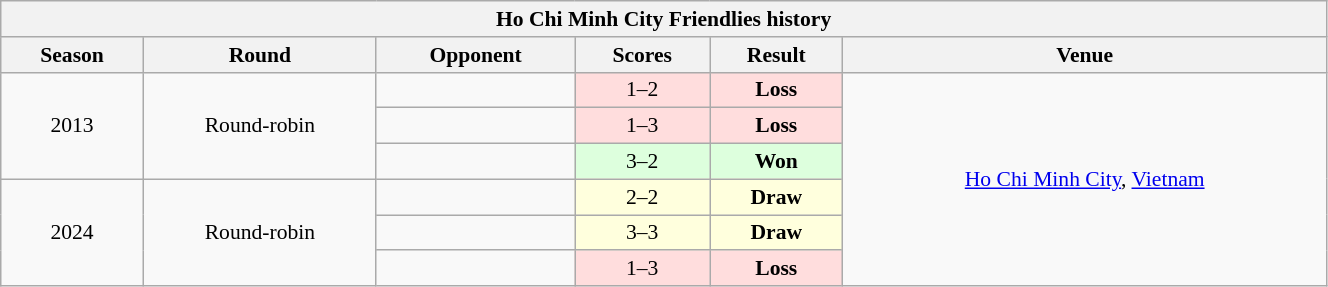<table class="wikitable collapsible collapsed" style="text-align:center; font-size:90%; width:70%;">
<tr>
<th colspan="6">Ho Chi Minh City Friendlies history</th>
</tr>
<tr>
<th>Season</th>
<th>Round</th>
<th>Opponent</th>
<th>Scores</th>
<th>Result</th>
<th>Venue</th>
</tr>
<tr>
<td rowspan=3>2013</td>
<td rowspan=3>Round-robin</td>
<td style="text-align:left"></td>
<td style="background:#fdd;">1–2</td>
<td style="background:#fdd;"><strong>Loss</strong></td>
<td rowspan=6> <a href='#'>Ho Chi Minh City</a>, <a href='#'>Vietnam</a></td>
</tr>
<tr>
<td style="text-align:left"></td>
<td style="background:#fdd;">1–3</td>
<td style="background:#fdd;"><strong>Loss</strong></td>
</tr>
<tr>
<td style="text-align:left"></td>
<td style="background:#dfd;">3–2</td>
<td style="background:#dfd;"><strong>Won</strong></td>
</tr>
<tr>
<td rowspan=3>2024</td>
<td rowspan=3>Round-robin</td>
<td style="text-align:left"></td>
<td style="background:#ffd;">2–2</td>
<td style="background:#ffd;"><strong>Draw</strong></td>
</tr>
<tr>
<td style="text-align:left"></td>
<td style="background:#ffd;">3–3</td>
<td style="background:#ffd;"><strong>Draw</strong></td>
</tr>
<tr>
<td style="text-align:left"></td>
<td style="background:#fdd;">1–3</td>
<td style="background:#fdd;"><strong>Loss</strong></td>
</tr>
</table>
